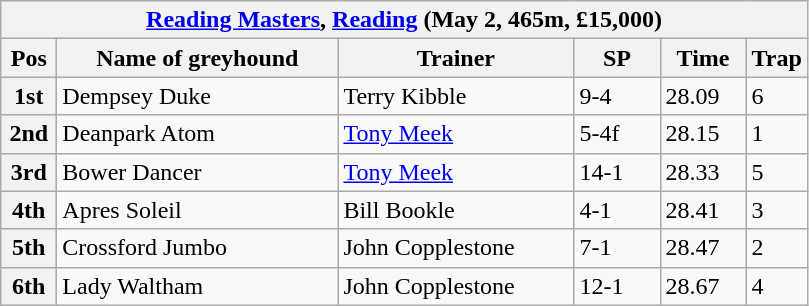<table class="wikitable">
<tr>
<th colspan="6"><a href='#'>Reading Masters</a>, <a href='#'>Reading</a> (May 2, 465m, £15,000)</th>
</tr>
<tr>
<th width=30>Pos</th>
<th width=180>Name of greyhound</th>
<th width=150>Trainer</th>
<th width=50>SP</th>
<th width=50>Time</th>
<th width=30>Trap</th>
</tr>
<tr>
<th>1st</th>
<td>Dempsey Duke</td>
<td>Terry Kibble</td>
<td>9-4</td>
<td>28.09</td>
<td>6</td>
</tr>
<tr>
<th>2nd</th>
<td>Deanpark Atom</td>
<td><a href='#'>Tony Meek</a></td>
<td>5-4f</td>
<td>28.15</td>
<td>1</td>
</tr>
<tr>
<th>3rd</th>
<td>Bower Dancer</td>
<td><a href='#'>Tony Meek</a></td>
<td>14-1</td>
<td>28.33</td>
<td>5</td>
</tr>
<tr>
<th>4th</th>
<td>Apres Soleil</td>
<td>Bill Bookle</td>
<td>4-1</td>
<td>28.41</td>
<td>3</td>
</tr>
<tr>
<th>5th</th>
<td>Crossford Jumbo</td>
<td>John Copplestone</td>
<td>7-1</td>
<td>28.47</td>
<td>2</td>
</tr>
<tr>
<th>6th</th>
<td>Lady Waltham</td>
<td>John Copplestone</td>
<td>12-1</td>
<td>28.67</td>
<td>4</td>
</tr>
</table>
